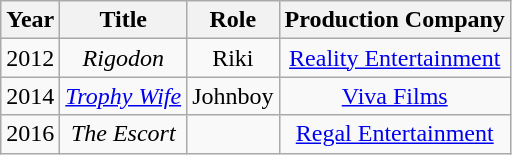<table class="wikitable sortable" style="text-align:center">
<tr>
<th>Year</th>
<th>Title</th>
<th>Role</th>
<th class="unsortable">Production Company</th>
</tr>
<tr>
<td>2012</td>
<td><em>Rigodon</em></td>
<td>Riki</td>
<td><a href='#'>Reality Entertainment</a></td>
</tr>
<tr>
<td>2014</td>
<td><em><a href='#'>Trophy Wife</a></em></td>
<td>Johnboy</td>
<td><a href='#'>Viva Films</a></td>
</tr>
<tr>
<td>2016</td>
<td><em>The Escort</em></td>
<td></td>
<td><a href='#'>Regal Entertainment</a></td>
</tr>
</table>
